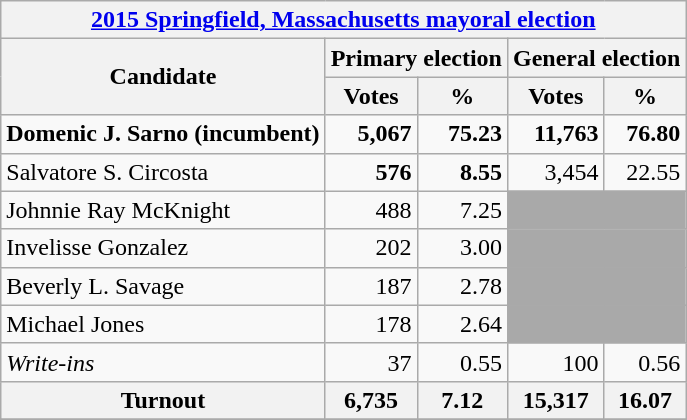<table class=wikitable>
<tr>
<th colspan=5><a href='#'>2015 Springfield, Massachusetts mayoral election</a></th>
</tr>
<tr>
<th colspan=1 rowspan=2>Candidate</th>
<th colspan=2>Primary election</th>
<th colspan=2><strong>General election</strong></th>
</tr>
<tr>
<th>Votes</th>
<th>%</th>
<th>Votes</th>
<th>%</th>
</tr>
<tr>
<td><strong>Domenic J. Sarno (incumbent)</strong></td>
<td align="right"><strong>5,067</strong></td>
<td align="right"><strong>75.23</strong></td>
<td align="right"><strong>11,763</strong></td>
<td align="right"><strong>76.80</strong></td>
</tr>
<tr>
<td>Salvatore S. Circosta</td>
<td align="right"><strong>576</strong></td>
<td align="right"><strong>8.55</strong></td>
<td align="right">3,454</td>
<td align="right">22.55</td>
</tr>
<tr>
<td>Johnnie Ray McKnight</td>
<td align="right">488</td>
<td align="right">7.25</td>
<td colspan=2 bgcolor=darkgray></td>
</tr>
<tr>
<td>Invelisse Gonzalez</td>
<td align="right">202</td>
<td align="right">3.00</td>
<td colspan=2 bgcolor=darkgray></td>
</tr>
<tr>
<td>Beverly L. Savage</td>
<td align="right">187</td>
<td align="right">2.78</td>
<td colspan=2 bgcolor=darkgray></td>
</tr>
<tr>
<td>Michael Jones</td>
<td align="right">178</td>
<td align="right">2.64</td>
<td colspan=2 bgcolor=darkgray></td>
</tr>
<tr>
<td><em>Write-ins</em></td>
<td align="right">37</td>
<td align="right">0.55</td>
<td align="right">100</td>
<td align="right">0.56</td>
</tr>
<tr>
<th><strong>Turnout</strong></th>
<th>6,735</th>
<th>7.12</th>
<th>15,317</th>
<th>16.07</th>
</tr>
<tr>
</tr>
</table>
